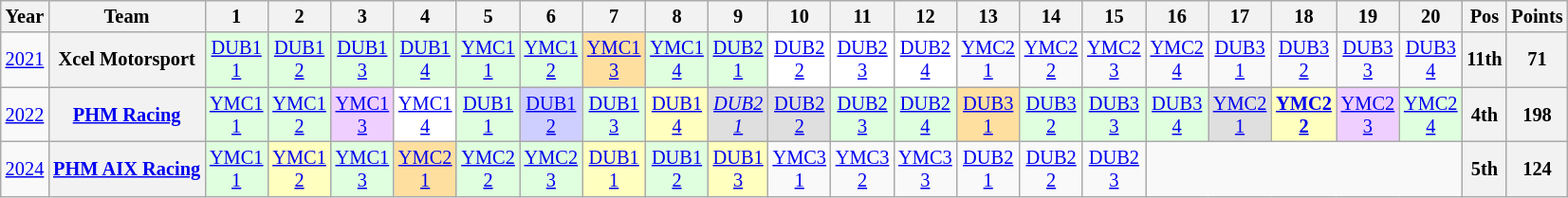<table class="wikitable" style="text-align:center; font-size:85%;">
<tr>
<th>Year</th>
<th>Team</th>
<th>1</th>
<th>2</th>
<th>3</th>
<th>4</th>
<th>5</th>
<th>6</th>
<th>7</th>
<th>8</th>
<th>9</th>
<th>10</th>
<th>11</th>
<th>12</th>
<th>13</th>
<th>14</th>
<th>15</th>
<th>16</th>
<th>17</th>
<th>18</th>
<th>19</th>
<th>20</th>
<th>Pos</th>
<th>Points</th>
</tr>
<tr>
<td><a href='#'>2021</a></td>
<th nowrap>Xcel Motorsport</th>
<td style="background:#DFFFDF;"><a href='#'>DUB1<br>1</a><br></td>
<td style="background:#DFFFDF;"><a href='#'>DUB1<br>2</a><br></td>
<td style="background:#DFFFDF;"><a href='#'>DUB1<br>3</a><br></td>
<td style="background:#DFFFDF;"><a href='#'>DUB1<br>4</a><br></td>
<td style="background:#DFFFDF;"><a href='#'>YMC1<br>1</a><br></td>
<td style="background:#DFFFDF;"><a href='#'>YMC1<br>2</a><br></td>
<td style="background:#FFDF9F;"><a href='#'>YMC1<br>3</a><br></td>
<td style="background:#DFFFDF;"><a href='#'>YMC1<br>4</a><br></td>
<td style="background:#DFFFDF;"><a href='#'>DUB2<br>1</a><br></td>
<td style="background:#FFFFFF;"><a href='#'>DUB2<br>2</a><br></td>
<td style="background:#FFFFFF;"><a href='#'>DUB2<br>3</a><br></td>
<td style="background:#FFFFFF;"><a href='#'>DUB2<br>4</a><br></td>
<td><a href='#'>YMC2<br>1</a></td>
<td><a href='#'>YMC2<br>2</a></td>
<td><a href='#'>YMC2<br>3</a></td>
<td><a href='#'>YMC2<br>4</a></td>
<td><a href='#'>DUB3<br>1</a></td>
<td><a href='#'>DUB3<br>2</a></td>
<td><a href='#'>DUB3<br>3</a></td>
<td><a href='#'>DUB3<br>4</a></td>
<th>11th</th>
<th>71</th>
</tr>
<tr>
<td><a href='#'>2022</a></td>
<th nowrap><a href='#'>PHM Racing</a></th>
<td style="background:#DFFFDF;"><a href='#'>YMC1<br>1</a><br></td>
<td style="background:#DFFFDF;"><a href='#'>YMC1<br>2</a><br></td>
<td style="background:#EFCFFF;"><a href='#'>YMC1<br>3</a><br></td>
<td style="background:#FFFFFF;"><a href='#'>YMC1<br>4</a><br></td>
<td style="background:#DFFFDF;"><a href='#'>DUB1<br>1</a><br></td>
<td style="background:#CFCFFF;"><a href='#'>DUB1<br>2</a><br></td>
<td style="background:#DFFFDF;"><a href='#'>DUB1<br>3</a><br></td>
<td style="background:#FFFFBF;"><a href='#'>DUB1<br>4</a><br></td>
<td style="background:#DFDFDF;"><em><a href='#'>DUB2<br>1</a></em><br></td>
<td style="background:#DFDFDF;"><a href='#'>DUB2<br>2</a><br></td>
<td style="background:#DFFFDF;"><a href='#'>DUB2<br>3</a><br></td>
<td style="background:#DFFFDF;"><a href='#'>DUB2<br>4</a><br></td>
<td style="background:#FFDF9F;"><a href='#'>DUB3<br>1</a><br></td>
<td style="background:#DFFFDF;"><a href='#'>DUB3<br>2</a><br></td>
<td style="background:#DFFFDF;"><a href='#'>DUB3<br>3</a><br></td>
<td style="background:#DFFFDF;"><a href='#'>DUB3<br>4</a><br></td>
<td style="background:#DFDFDF;"><a href='#'>YMC2<br>1</a><br></td>
<td style="background:#FFFFBF;"><strong><a href='#'>YMC2<br>2</a></strong><br></td>
<td style="background:#EFCFFF;"><a href='#'>YMC2<br>3</a><br></td>
<td style="background:#DFFFDF;"><a href='#'>YMC2<br>4</a><br></td>
<th>4th</th>
<th>198</th>
</tr>
<tr>
<td><a href='#'>2024</a></td>
<th nowrap><a href='#'>PHM AIX Racing</a></th>
<td style="background:#DFFFDF;"><a href='#'>YMC1<br>1</a><br></td>
<td style="background:#FFFFBF;"><a href='#'>YMC1<br>2</a><br></td>
<td style="background:#DFFFDF;"><a href='#'>YMC1<br>3</a><br></td>
<td style="background:#FFDF9F;"><a href='#'>YMC2<br>1</a><br></td>
<td style="background:#DFFFDF;"><a href='#'>YMC2<br>2</a><br></td>
<td style="background:#DFFFDF;"><a href='#'>YMC2<br>3</a><br></td>
<td style="background:#FFFFBF;"><a href='#'>DUB1<br>1</a><br></td>
<td style="background:#DFFFDF;"><a href='#'>DUB1<br>2</a><br></td>
<td style="background:#FFFFBF;"><a href='#'>DUB1<br>3</a><br></td>
<td><a href='#'>YMC3<br>1</a></td>
<td><a href='#'>YMC3<br>2</a></td>
<td><a href='#'>YMC3<br>3</a></td>
<td><a href='#'>DUB2<br>1</a></td>
<td><a href='#'>DUB2<br>2</a></td>
<td><a href='#'>DUB2<br>3</a></td>
<td colspan="5"></td>
<th>5th</th>
<th>124</th>
</tr>
</table>
